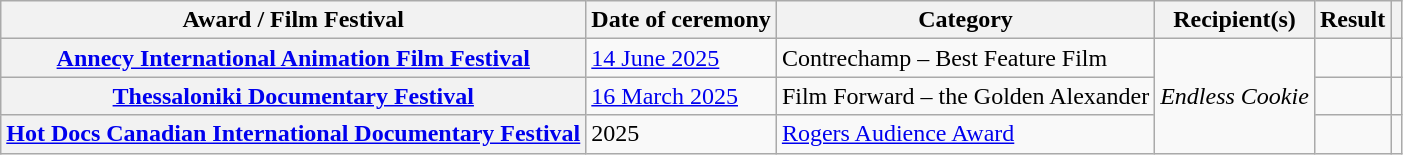<table class="wikitable sortable plainrowheaders">
<tr>
<th scope="col">Award / Film Festival</th>
<th scope="col">Date of ceremony</th>
<th scope="col">Category</th>
<th scope="col">Recipient(s)</th>
<th scope="col">Result</th>
<th scope="col" class="unsortable"></th>
</tr>
<tr>
<th scope="row"><a href='#'>Annecy International Animation Film Festival</a></th>
<td><a href='#'>14 June 2025</a></td>
<td>Contrechamp – Best Feature Film</td>
<td rowspan=3><em>Endless Cookie</em></td>
<td></td>
<td align="center"></td>
</tr>
<tr>
<th scope="row"><a href='#'>Thessaloniki Documentary Festival</a></th>
<td><a href='#'>16 March 2025</a></td>
<td>Film Forward – the Golden Alexander</td>
<td></td>
<td align="center"></td>
</tr>
<tr>
<th scope="row"><a href='#'>Hot Docs Canadian International Documentary Festival</a></th>
<td>2025</td>
<td><a href='#'>Rogers Audience Award</a></td>
<td></td>
<td></td>
</tr>
</table>
